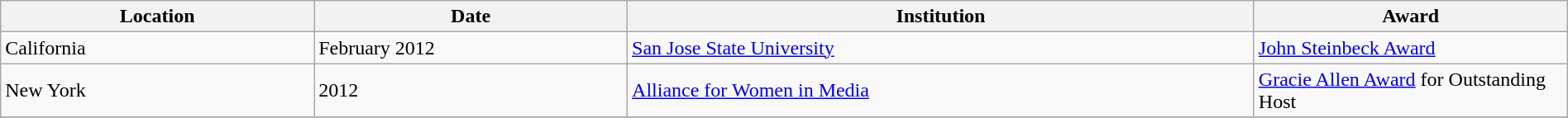<table class="wikitable" style="width:100%;">
<tr>
<th style="width:20%;">Location</th>
<th style="width:20%;">Date</th>
<th style="width:40%;">Institution</th>
<th style="width:20%;">Award</th>
</tr>
<tr>
<td>California</td>
<td>February 2012</td>
<td><a href='#'>San Jose State University</a></td>
<td><a href='#'>John Steinbeck Award</a></td>
</tr>
<tr>
<td>New York</td>
<td>2012</td>
<td><a href='#'>Alliance for Women in Media</a></td>
<td><a href='#'>Gracie Allen Award</a> for Outstanding Host</td>
</tr>
<tr>
</tr>
</table>
